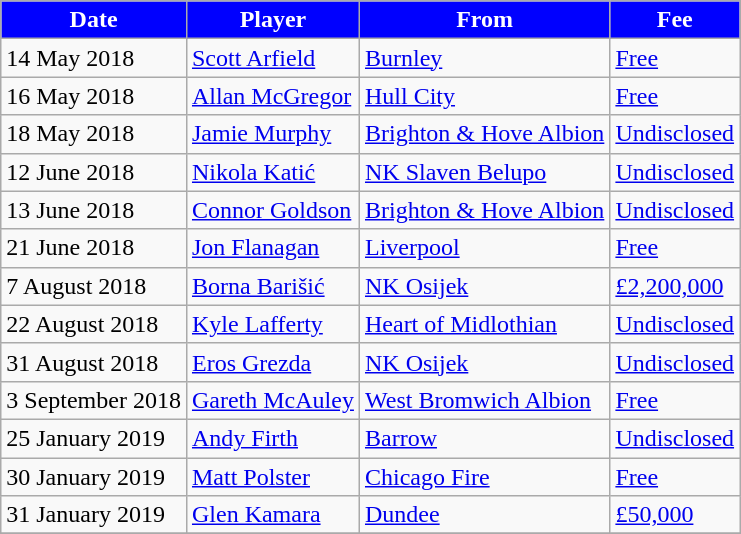<table class="wikitable sortable">
<tr>
<th style="background:#00f; color:white;">Date</th>
<th style="background:#00f; color:white;">Player</th>
<th style="background:#00f; color:white;">From</th>
<th style="background:#00f; color:white;">Fee</th>
</tr>
<tr>
<td>14 May 2018</td>
<td style="text-align:left;"> <a href='#'>Scott Arfield</a></td>
<td style="text-align:left;"> <a href='#'>Burnley</a></td>
<td><a href='#'>Free</a></td>
</tr>
<tr>
<td>16 May 2018</td>
<td style="text-align:left;"> <a href='#'>Allan McGregor</a></td>
<td style="text-align:left;"> <a href='#'>Hull City</a></td>
<td><a href='#'>Free</a></td>
</tr>
<tr>
<td>18 May 2018</td>
<td style="text-align:left;"> <a href='#'>Jamie Murphy</a></td>
<td style="text-align:left;"> <a href='#'>Brighton & Hove Albion</a></td>
<td><a href='#'>Undisclosed</a></td>
</tr>
<tr>
<td>12 June 2018</td>
<td style="text-align:left;"> <a href='#'>Nikola Katić</a></td>
<td style="text-align:left;"> <a href='#'>NK Slaven Belupo</a></td>
<td><a href='#'>Undisclosed</a></td>
</tr>
<tr>
<td>13 June 2018</td>
<td style="text-align:left;"> <a href='#'>Connor Goldson</a></td>
<td style="text-align:left;"> <a href='#'>Brighton & Hove Albion</a></td>
<td><a href='#'>Undisclosed</a></td>
</tr>
<tr>
<td>21 June 2018</td>
<td style="text-align:left;"> <a href='#'>Jon Flanagan</a></td>
<td style="text-align:left;"> <a href='#'>Liverpool</a></td>
<td><a href='#'>Free</a></td>
</tr>
<tr>
<td>7 August 2018</td>
<td style="text-align:left;"> <a href='#'>Borna Barišić</a></td>
<td style="text-align:left;"> <a href='#'>NK Osijek</a></td>
<td><a href='#'>£2,200,000</a></td>
</tr>
<tr>
<td>22 August 2018</td>
<td style="text-align:left;"> <a href='#'>Kyle Lafferty</a></td>
<td style="text-align:left;"> <a href='#'>Heart of Midlothian</a></td>
<td><a href='#'>Undisclosed</a></td>
</tr>
<tr>
<td>31 August 2018</td>
<td style="text-align:left;"> <a href='#'>Eros Grezda</a></td>
<td style="text-align:left;"> <a href='#'>NK Osijek</a></td>
<td><a href='#'>Undisclosed</a></td>
</tr>
<tr>
<td>3 September 2018</td>
<td style="text-align:left;"> <a href='#'>Gareth McAuley</a></td>
<td style="text-align:left;"> <a href='#'>West Bromwich Albion</a></td>
<td><a href='#'>Free</a></td>
</tr>
<tr>
<td>25 January 2019</td>
<td style="text-align:left;"> <a href='#'>Andy Firth</a></td>
<td style="text-align:left;"> <a href='#'>Barrow</a></td>
<td><a href='#'>Undisclosed</a></td>
</tr>
<tr>
<td>30 January 2019</td>
<td style="text-align:left;"> <a href='#'>Matt Polster</a></td>
<td style="text-align:left;"> <a href='#'>Chicago Fire</a></td>
<td><a href='#'>Free</a></td>
</tr>
<tr>
<td>31 January 2019</td>
<td style="text-align:left;"> <a href='#'>Glen Kamara</a></td>
<td style="text-align:left;"> <a href='#'>Dundee</a></td>
<td><a href='#'>£50,000</a></td>
</tr>
<tr>
</tr>
</table>
